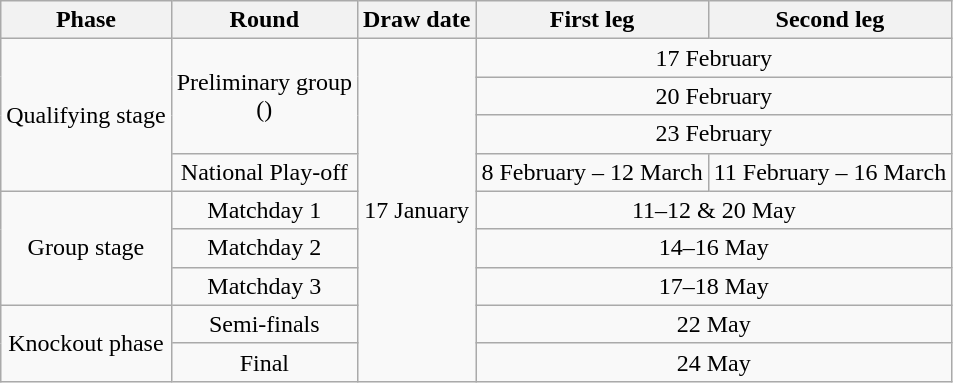<table class="wikitable" style="text-align:center">
<tr>
<th>Phase</th>
<th>Round</th>
<th>Draw date</th>
<th>First leg</th>
<th>Second leg</th>
</tr>
<tr>
<td rowspan=4>Qualifying stage</td>
<td rowspan=3>Preliminary group<br>()</td>
<td rowspan=9>17 January</td>
<td colspan=2>17 February</td>
</tr>
<tr>
<td colspan=2>20 February</td>
</tr>
<tr>
<td colspan=2>23 February</td>
</tr>
<tr>
<td>National Play-off</td>
<td>8 February – 12 March</td>
<td>11 February – 16 March</td>
</tr>
<tr>
<td rowspan=3>Group stage</td>
<td>Matchday 1</td>
<td colspan=2>11–12 & 20 May</td>
</tr>
<tr>
<td>Matchday 2</td>
<td colspan=2>14–16 May</td>
</tr>
<tr>
<td>Matchday 3</td>
<td colspan=2>17–18 May</td>
</tr>
<tr>
<td rowspan=2>Knockout phase</td>
<td>Semi-finals</td>
<td colspan=2>22 May</td>
</tr>
<tr>
<td>Final</td>
<td colspan=2>24 May</td>
</tr>
</table>
